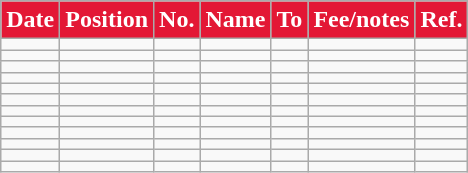<table class="wikitable" style="text-align:center">
<tr>
<th style="background:#E31735; color:#FFFFFF;">Date</th>
<th style="background:#E31735; color:#FFFFFF;">Position</th>
<th style="background:#E31735; color:#FFFFFF;">No.</th>
<th style="background:#E31735; color:#FFFFFF;">Name</th>
<th style="background:#E31735; color:#FFFFFF;">To</th>
<th style="background:#E31735; color:#FFFFFF;">Fee/notes</th>
<th style="background:#E31735; color:#FFFFFF;">Ref.</th>
</tr>
<tr>
<td></td>
<td></td>
<td></td>
<td></td>
<td></td>
<td></td>
<td></td>
</tr>
<tr>
<td></td>
<td></td>
<td></td>
<td></td>
<td></td>
<td></td>
<td></td>
</tr>
<tr>
<td></td>
<td></td>
<td></td>
<td></td>
<td></td>
<td></td>
<td></td>
</tr>
<tr>
<td></td>
<td></td>
<td></td>
<td></td>
<td></td>
<td></td>
<td></td>
</tr>
<tr>
<td></td>
<td></td>
<td></td>
<td></td>
<td></td>
<td></td>
<td></td>
</tr>
<tr>
<td></td>
<td></td>
<td></td>
<td></td>
<td></td>
<td></td>
<td></td>
</tr>
<tr>
<td></td>
<td></td>
<td></td>
<td></td>
<td></td>
<td></td>
<td></td>
</tr>
<tr>
<td></td>
<td></td>
<td></td>
<td></td>
<td></td>
<td></td>
<td></td>
</tr>
<tr>
<td></td>
<td></td>
<td></td>
<td></td>
<td></td>
<td></td>
<td></td>
</tr>
<tr>
<td></td>
<td></td>
<td></td>
<td></td>
<td></td>
<td></td>
<td></td>
</tr>
<tr>
<td></td>
<td></td>
<td></td>
<td></td>
<td></td>
<td></td>
<td></td>
</tr>
<tr>
<td></td>
<td></td>
<td></td>
<td></td>
<td></td>
<td></td>
<td></td>
</tr>
</table>
